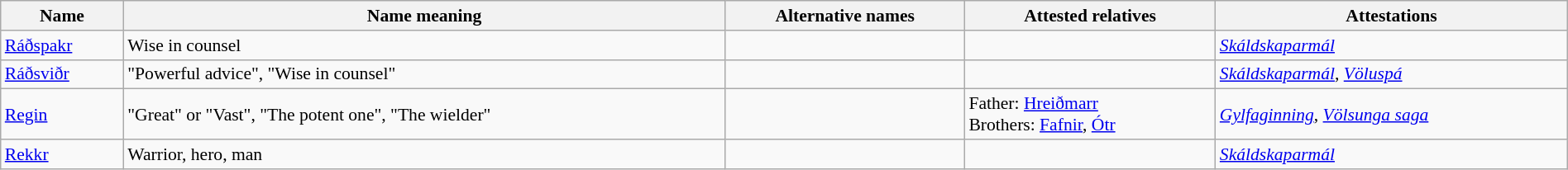<table class="wikitable sortable" style="font-size: 90%; width: 100%">
<tr>
<th>Name</th>
<th>Name meaning</th>
<th>Alternative names</th>
<th>Attested relatives</th>
<th>Attestations</th>
</tr>
<tr>
<td><a href='#'>Ráðspakr</a></td>
<td>Wise in counsel</td>
<td></td>
<td></td>
<td><em><a href='#'>Skáldskaparmál</a></em></td>
</tr>
<tr>
<td><a href='#'>Ráðsviðr</a></td>
<td>"Powerful advice", "Wise in counsel"</td>
<td></td>
<td></td>
<td><em><a href='#'>Skáldskaparmál</a></em>, <em><a href='#'>Völuspá</a></em></td>
</tr>
<tr>
<td><a href='#'>Regin</a></td>
<td>"Great" or "Vast", "The potent one", "The wielder"</td>
<td></td>
<td>Father: <a href='#'>Hreiðmarr</a> <br> Brothers: <a href='#'>Fafnir</a>, <a href='#'>Ótr</a></td>
<td><em><a href='#'>Gylfaginning</a></em>, <em><a href='#'>Völsunga saga</a></em></td>
</tr>
<tr>
<td><a href='#'>Rekkr</a></td>
<td>Warrior, hero, man</td>
<td></td>
<td></td>
<td><em><a href='#'>Skáldskaparmál</a></em></td>
</tr>
</table>
